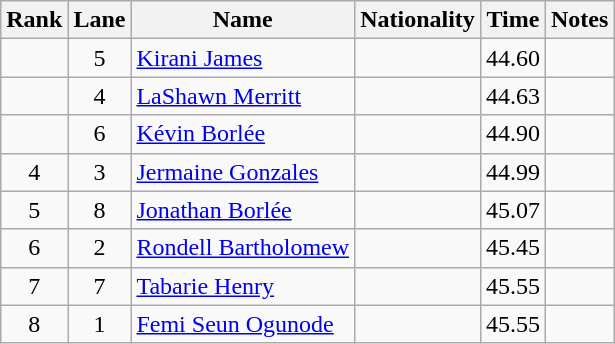<table class="wikitable sortable" style="text-align:center">
<tr>
<th>Rank</th>
<th>Lane</th>
<th>Name</th>
<th>Nationality</th>
<th>Time</th>
<th>Notes</th>
</tr>
<tr>
<td></td>
<td>5</td>
<td align=left><a href='#'>Kirani James</a></td>
<td align=left></td>
<td>44.60</td>
<td></td>
</tr>
<tr>
<td></td>
<td>4</td>
<td align=left><a href='#'>LaShawn Merritt</a></td>
<td align=left></td>
<td>44.63</td>
<td></td>
</tr>
<tr>
<td></td>
<td>6</td>
<td align=left><a href='#'>Kévin Borlée</a></td>
<td align=left></td>
<td>44.90</td>
<td></td>
</tr>
<tr>
<td>4</td>
<td>3</td>
<td align=left><a href='#'>Jermaine Gonzales</a></td>
<td align=left></td>
<td>44.99</td>
<td></td>
</tr>
<tr>
<td>5</td>
<td>8</td>
<td align=left><a href='#'>Jonathan Borlée</a></td>
<td align=left></td>
<td>45.07</td>
<td></td>
</tr>
<tr>
<td>6</td>
<td>2</td>
<td align=left><a href='#'>Rondell Bartholomew</a></td>
<td align=left></td>
<td>45.45</td>
<td></td>
</tr>
<tr>
<td>7</td>
<td>7</td>
<td align=left><a href='#'>Tabarie Henry</a></td>
<td align=left></td>
<td>45.55</td>
<td></td>
</tr>
<tr>
<td>8</td>
<td>1</td>
<td align=left><a href='#'>Femi Seun Ogunode</a></td>
<td align=left></td>
<td>45.55</td>
<td></td>
</tr>
</table>
